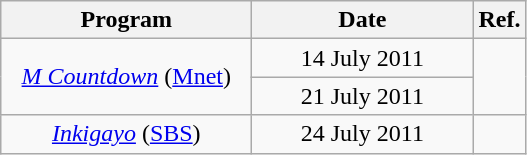<table class="wikitable" style="text-align:center">
<tr>
<th width="160">Program</th>
<th width="140">Date</th>
<th>Ref.</th>
</tr>
<tr>
<td rowspan="2"><em><a href='#'>M Countdown</a></em> (<a href='#'>Mnet</a>)</td>
<td>14 July 2011</td>
<td rowspan="2"></td>
</tr>
<tr>
<td>21 July 2011</td>
</tr>
<tr>
<td><em><a href='#'>Inkigayo</a></em> (<a href='#'>SBS</a>)</td>
<td>24 July 2011</td>
<td></td>
</tr>
</table>
